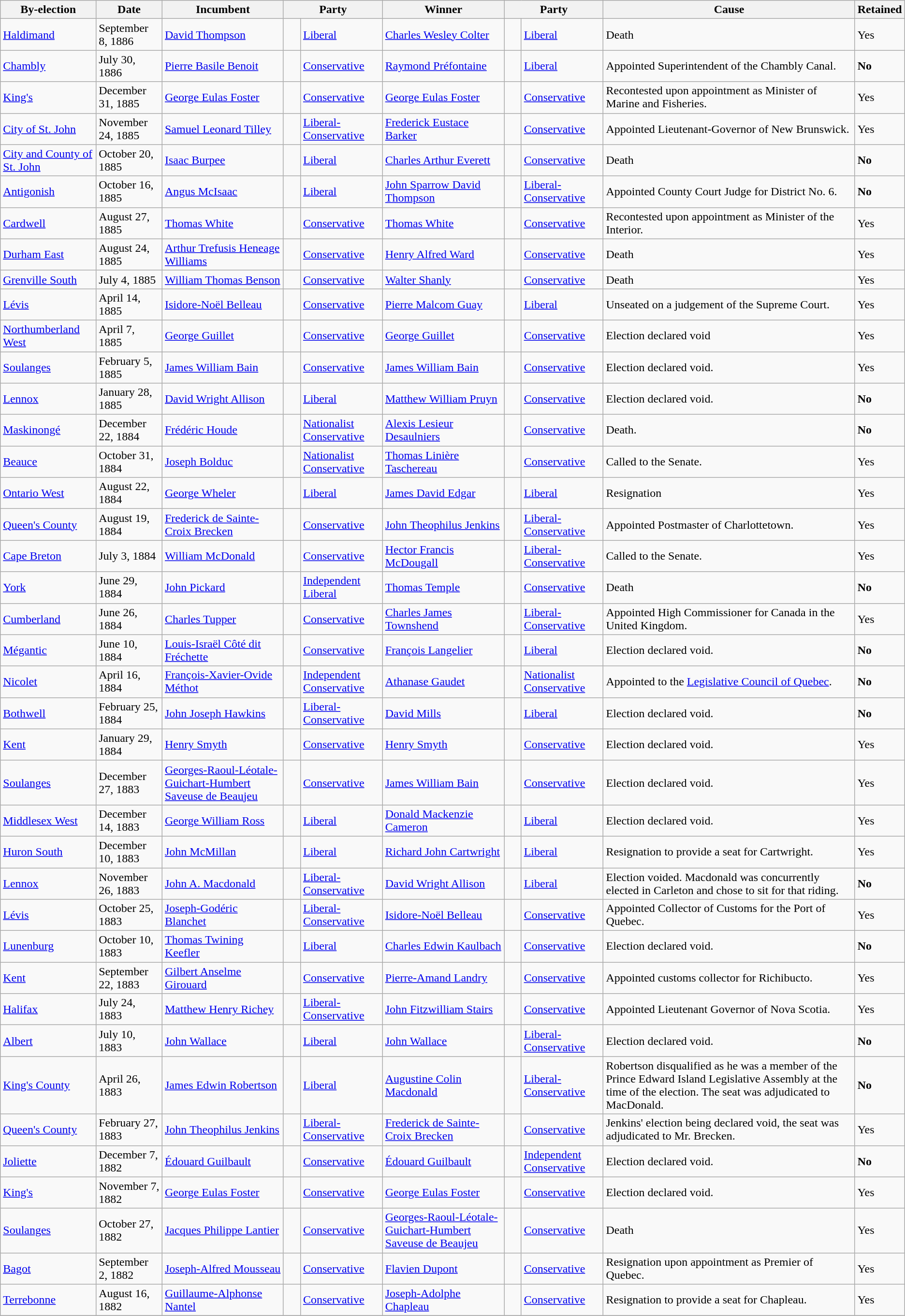<table class="wikitable">
<tr>
<th>By-election</th>
<th>Date</th>
<th>Incumbent</th>
<th colspan=2>Party</th>
<th>Winner</th>
<th colspan=2>Party</th>
<th>Cause</th>
<th>Retained</th>
</tr>
<tr>
<td><a href='#'>Haldimand</a></td>
<td>September 8, 1886</td>
<td><a href='#'>David Thompson</a></td>
<td>    </td>
<td><a href='#'>Liberal</a></td>
<td><a href='#'>Charles Wesley Colter</a></td>
<td>    </td>
<td><a href='#'>Liberal</a></td>
<td>Death</td>
<td>Yes</td>
</tr>
<tr>
<td><a href='#'>Chambly</a></td>
<td>July 30, 1886</td>
<td><a href='#'>Pierre Basile Benoit</a></td>
<td>    </td>
<td><a href='#'>Conservative</a></td>
<td><a href='#'>Raymond Préfontaine</a></td>
<td>    </td>
<td><a href='#'>Liberal</a></td>
<td>Appointed Superintendent of the Chambly Canal.</td>
<td><strong>No</strong></td>
</tr>
<tr>
<td><a href='#'>King's</a></td>
<td>December 31, 1885</td>
<td><a href='#'>George Eulas Foster</a></td>
<td>    </td>
<td><a href='#'>Conservative</a></td>
<td><a href='#'>George Eulas Foster</a></td>
<td>    </td>
<td><a href='#'>Conservative</a></td>
<td>Recontested upon appointment as Minister of Marine and Fisheries.</td>
<td>Yes</td>
</tr>
<tr>
<td><a href='#'>City of St. John</a></td>
<td>November 24, 1885</td>
<td><a href='#'>Samuel Leonard Tilley</a></td>
<td>    </td>
<td><a href='#'>Liberal-Conservative</a></td>
<td><a href='#'>Frederick Eustace Barker</a></td>
<td>    </td>
<td><a href='#'>Conservative</a></td>
<td>Appointed Lieutenant-Governor of New Brunswick.</td>
<td>Yes</td>
</tr>
<tr>
<td><a href='#'>City and County of St. John</a></td>
<td>October 20, 1885</td>
<td><a href='#'>Isaac Burpee</a></td>
<td>    </td>
<td><a href='#'>Liberal</a></td>
<td><a href='#'>Charles Arthur Everett</a></td>
<td>    </td>
<td><a href='#'>Conservative</a></td>
<td>Death</td>
<td><strong>No</strong></td>
</tr>
<tr>
<td><a href='#'>Antigonish</a></td>
<td>October 16, 1885</td>
<td><a href='#'>Angus McIsaac</a></td>
<td>    </td>
<td><a href='#'>Liberal</a></td>
<td><a href='#'>John Sparrow David Thompson</a></td>
<td>    </td>
<td><a href='#'>Liberal-Conservative</a></td>
<td>Appointed County Court Judge for District No. 6.</td>
<td><strong>No</strong></td>
</tr>
<tr>
<td><a href='#'>Cardwell</a></td>
<td>August 27, 1885</td>
<td><a href='#'>Thomas White</a></td>
<td>    </td>
<td><a href='#'>Conservative</a></td>
<td><a href='#'>Thomas White</a></td>
<td>    </td>
<td><a href='#'>Conservative</a></td>
<td>Recontested upon appointment as Minister of the Interior.</td>
<td>Yes</td>
</tr>
<tr>
<td><a href='#'>Durham East</a></td>
<td>August 24, 1885</td>
<td><a href='#'>Arthur Trefusis Heneage Williams</a></td>
<td>    </td>
<td><a href='#'>Conservative</a></td>
<td><a href='#'>Henry Alfred Ward</a></td>
<td>    </td>
<td><a href='#'>Conservative</a></td>
<td>Death</td>
<td>Yes</td>
</tr>
<tr>
<td><a href='#'>Grenville South</a></td>
<td>July 4, 1885</td>
<td><a href='#'>William Thomas Benson</a></td>
<td>    </td>
<td><a href='#'>Conservative</a></td>
<td><a href='#'>Walter Shanly</a></td>
<td>    </td>
<td><a href='#'>Conservative</a></td>
<td>Death</td>
<td>Yes</td>
</tr>
<tr>
<td><a href='#'>Lévis</a></td>
<td>April 14, 1885</td>
<td><a href='#'>Isidore-Noël Belleau</a></td>
<td>    </td>
<td><a href='#'>Conservative</a></td>
<td><a href='#'>Pierre Malcom Guay</a></td>
<td>    </td>
<td><a href='#'>Liberal</a></td>
<td>Unseated on a judgement of the Supreme Court.</td>
<td>Yes</td>
</tr>
<tr>
<td><a href='#'>Northumberland West</a></td>
<td>April 7, 1885</td>
<td><a href='#'>George Guillet</a></td>
<td>    </td>
<td><a href='#'>Conservative</a></td>
<td><a href='#'>George Guillet</a></td>
<td>    </td>
<td><a href='#'>Conservative</a></td>
<td>Election declared void</td>
<td>Yes</td>
</tr>
<tr>
<td><a href='#'>Soulanges</a></td>
<td>February 5, 1885</td>
<td><a href='#'>James William Bain</a></td>
<td>    </td>
<td><a href='#'>Conservative</a></td>
<td><a href='#'>James William Bain</a></td>
<td>    </td>
<td><a href='#'>Conservative</a></td>
<td>Election declared void.</td>
<td>Yes</td>
</tr>
<tr>
<td><a href='#'>Lennox</a></td>
<td>January 28, 1885</td>
<td><a href='#'>David Wright Allison</a></td>
<td>    </td>
<td><a href='#'>Liberal</a></td>
<td><a href='#'>Matthew William Pruyn</a></td>
<td>    </td>
<td><a href='#'>Conservative</a></td>
<td>Election declared void.</td>
<td><strong>No</strong></td>
</tr>
<tr>
<td><a href='#'>Maskinongé</a></td>
<td>December 22, 1884</td>
<td><a href='#'>Frédéric Houde</a></td>
<td>    </td>
<td><a href='#'>Nationalist Conservative</a></td>
<td><a href='#'>Alexis Lesieur Desaulniers</a></td>
<td>    </td>
<td><a href='#'>Conservative</a></td>
<td>Death.</td>
<td><strong>No</strong></td>
</tr>
<tr>
<td><a href='#'>Beauce</a></td>
<td>October 31, 1884</td>
<td><a href='#'>Joseph Bolduc</a></td>
<td>    </td>
<td><a href='#'>Nationalist Conservative</a></td>
<td><a href='#'>Thomas Linière Taschereau</a></td>
<td>    </td>
<td><a href='#'>Conservative</a></td>
<td>Called to the Senate.</td>
<td>Yes</td>
</tr>
<tr>
<td><a href='#'>Ontario West</a></td>
<td>August 22, 1884</td>
<td><a href='#'>George Wheler</a></td>
<td>    </td>
<td><a href='#'>Liberal</a></td>
<td><a href='#'>James David Edgar</a></td>
<td>    </td>
<td><a href='#'>Liberal</a></td>
<td>Resignation</td>
<td>Yes</td>
</tr>
<tr>
<td><a href='#'>Queen's County</a></td>
<td>August 19, 1884</td>
<td><a href='#'>Frederick de Sainte-Croix Brecken</a></td>
<td>    </td>
<td><a href='#'>Conservative</a></td>
<td><a href='#'>John Theophilus Jenkins</a></td>
<td>    </td>
<td><a href='#'>Liberal-Conservative</a></td>
<td>Appointed Postmaster of Charlottetown.</td>
<td>Yes</td>
</tr>
<tr>
<td><a href='#'>Cape Breton</a></td>
<td>July 3, 1884</td>
<td><a href='#'>William McDonald</a></td>
<td>    </td>
<td><a href='#'>Conservative</a></td>
<td><a href='#'>Hector Francis McDougall</a></td>
<td>    </td>
<td><a href='#'>Liberal-Conservative</a></td>
<td>Called to the Senate.</td>
<td>Yes</td>
</tr>
<tr>
<td><a href='#'>York</a></td>
<td>June 29, 1884</td>
<td><a href='#'>John Pickard</a></td>
<td>    </td>
<td><a href='#'>Independent Liberal</a></td>
<td><a href='#'>Thomas Temple</a></td>
<td>    </td>
<td><a href='#'>Conservative</a></td>
<td>Death</td>
<td><strong>No</strong></td>
</tr>
<tr>
<td><a href='#'>Cumberland</a></td>
<td>June 26, 1884</td>
<td><a href='#'>Charles Tupper</a></td>
<td>    </td>
<td><a href='#'>Conservative</a></td>
<td><a href='#'>Charles James Townshend</a></td>
<td>    </td>
<td><a href='#'>Liberal-Conservative</a></td>
<td>Appointed High Commissioner for Canada in the United Kingdom.</td>
<td>Yes</td>
</tr>
<tr>
<td><a href='#'>Mégantic</a></td>
<td>June 10, 1884</td>
<td><a href='#'>Louis-Israël Côté dit Fréchette</a></td>
<td>    </td>
<td><a href='#'>Conservative</a></td>
<td><a href='#'>François Langelier</a></td>
<td>    </td>
<td><a href='#'>Liberal</a></td>
<td>Election declared void.</td>
<td><strong>No</strong></td>
</tr>
<tr>
<td><a href='#'>Nicolet</a></td>
<td>April 16, 1884</td>
<td><a href='#'>François-Xavier-Ovide Méthot</a></td>
<td>    </td>
<td><a href='#'>Independent Conservative</a></td>
<td><a href='#'>Athanase Gaudet</a></td>
<td>    </td>
<td><a href='#'>Nationalist Conservative</a></td>
<td>Appointed to the <a href='#'>Legislative Council of Quebec</a>.</td>
<td><strong>No</strong></td>
</tr>
<tr>
<td><a href='#'>Bothwell</a></td>
<td>February 25, 1884</td>
<td><a href='#'>John Joseph Hawkins</a></td>
<td>    </td>
<td><a href='#'>Liberal-Conservative</a></td>
<td><a href='#'>David Mills</a></td>
<td>    </td>
<td><a href='#'>Liberal</a></td>
<td>Election declared void.</td>
<td><strong>No</strong></td>
</tr>
<tr>
<td><a href='#'>Kent</a></td>
<td>January 29, 1884</td>
<td><a href='#'>Henry Smyth</a></td>
<td>    </td>
<td><a href='#'>Conservative</a></td>
<td><a href='#'>Henry Smyth</a></td>
<td>    </td>
<td><a href='#'>Conservative</a></td>
<td>Election declared void.</td>
<td>Yes</td>
</tr>
<tr>
<td><a href='#'>Soulanges</a></td>
<td>December 27, 1883</td>
<td><a href='#'>Georges-Raoul-Léotale-Guichart-Humbert Saveuse de Beaujeu</a></td>
<td>    </td>
<td><a href='#'>Conservative</a></td>
<td><a href='#'>James William Bain</a></td>
<td>    </td>
<td><a href='#'>Conservative</a></td>
<td>Election declared void.</td>
<td>Yes</td>
</tr>
<tr>
<td><a href='#'>Middlesex West</a></td>
<td>December 14, 1883</td>
<td><a href='#'>George William Ross</a></td>
<td>    </td>
<td><a href='#'>Liberal</a></td>
<td><a href='#'>Donald Mackenzie Cameron</a></td>
<td>    </td>
<td><a href='#'>Liberal</a></td>
<td>Election declared void.</td>
<td>Yes</td>
</tr>
<tr>
<td><a href='#'>Huron South</a></td>
<td>December 10, 1883</td>
<td><a href='#'>John McMillan</a></td>
<td>    </td>
<td><a href='#'>Liberal</a></td>
<td><a href='#'>Richard John Cartwright</a></td>
<td>    </td>
<td><a href='#'>Liberal</a></td>
<td>Resignation to provide a seat for Cartwright.</td>
<td>Yes</td>
</tr>
<tr>
<td><a href='#'>Lennox</a></td>
<td>November 26, 1883</td>
<td><a href='#'>John A. Macdonald</a></td>
<td>    </td>
<td><a href='#'>Liberal-Conservative</a></td>
<td><a href='#'>David Wright Allison</a></td>
<td>    </td>
<td><a href='#'>Liberal</a></td>
<td>Election voided. Macdonald was concurrently elected in Carleton and chose to sit for that riding.</td>
<td><strong>No</strong></td>
</tr>
<tr>
<td><a href='#'>Lévis</a></td>
<td>October 25, 1883</td>
<td><a href='#'>Joseph-Godéric Blanchet</a></td>
<td>    </td>
<td><a href='#'>Liberal-Conservative</a></td>
<td><a href='#'>Isidore-Noël Belleau</a></td>
<td>    </td>
<td><a href='#'>Conservative</a></td>
<td>Appointed Collector of Customs for the Port of Quebec.</td>
<td>Yes</td>
</tr>
<tr>
<td><a href='#'>Lunenburg</a></td>
<td>October 10, 1883</td>
<td><a href='#'>Thomas Twining Keefler</a></td>
<td>    </td>
<td><a href='#'>Liberal</a></td>
<td><a href='#'>Charles Edwin Kaulbach</a></td>
<td>    </td>
<td><a href='#'>Conservative</a></td>
<td>Election declared void.</td>
<td><strong>No</strong></td>
</tr>
<tr>
<td><a href='#'>Kent</a></td>
<td>September 22, 1883</td>
<td><a href='#'>Gilbert Anselme Girouard</a></td>
<td>    </td>
<td><a href='#'>Conservative</a></td>
<td><a href='#'>Pierre-Amand Landry</a></td>
<td>    </td>
<td><a href='#'>Conservative</a></td>
<td>Appointed customs collector for Richibucto.</td>
<td>Yes</td>
</tr>
<tr>
<td><a href='#'>Halifax</a></td>
<td>July 24, 1883</td>
<td><a href='#'>Matthew Henry Richey</a></td>
<td>    </td>
<td><a href='#'>Liberal-Conservative</a></td>
<td><a href='#'>John Fitzwilliam Stairs</a></td>
<td>    </td>
<td><a href='#'>Conservative</a></td>
<td>Appointed Lieutenant Governor of Nova Scotia.</td>
<td>Yes</td>
</tr>
<tr>
<td><a href='#'>Albert</a></td>
<td>July 10, 1883</td>
<td><a href='#'>John Wallace</a></td>
<td>    </td>
<td><a href='#'>Liberal</a></td>
<td><a href='#'>John Wallace</a></td>
<td>    </td>
<td><a href='#'>Liberal-Conservative</a></td>
<td>Election declared void.</td>
<td><strong>No</strong></td>
</tr>
<tr>
<td><a href='#'>King's County</a></td>
<td>April 26, 1883</td>
<td><a href='#'>James Edwin Robertson</a></td>
<td>    </td>
<td><a href='#'>Liberal</a></td>
<td><a href='#'>Augustine Colin Macdonald</a></td>
<td>    </td>
<td><a href='#'>Liberal-Conservative</a></td>
<td>Robertson disqualified as he was a member of the Prince Edward Island Legislative Assembly at the time of the election. The seat was adjudicated to MacDonald.</td>
<td><strong>No</strong></td>
</tr>
<tr>
<td><a href='#'>Queen's County</a></td>
<td>February 27, 1883</td>
<td><a href='#'>John Theophilus Jenkins</a></td>
<td>    </td>
<td><a href='#'>Liberal-Conservative</a></td>
<td><a href='#'>Frederick de Sainte-Croix Brecken</a></td>
<td>    </td>
<td><a href='#'>Conservative</a></td>
<td>Jenkins' election being declared void, the seat was adjudicated to Mr. Brecken.</td>
<td>Yes</td>
</tr>
<tr>
<td><a href='#'>Joliette</a></td>
<td>December 7, 1882</td>
<td><a href='#'>Édouard Guilbault</a></td>
<td>    </td>
<td><a href='#'>Conservative</a></td>
<td><a href='#'>Édouard Guilbault</a></td>
<td>    </td>
<td><a href='#'>Independent Conservative</a></td>
<td>Election declared void.</td>
<td><strong>No</strong></td>
</tr>
<tr>
<td><a href='#'>King's</a></td>
<td>November 7, 1882</td>
<td><a href='#'>George Eulas Foster</a></td>
<td>    </td>
<td><a href='#'>Conservative</a></td>
<td><a href='#'>George Eulas Foster</a></td>
<td>    </td>
<td><a href='#'>Conservative</a></td>
<td>Election declared void.</td>
<td>Yes</td>
</tr>
<tr>
<td><a href='#'>Soulanges</a></td>
<td>October 27, 1882</td>
<td><a href='#'>Jacques Philippe Lantier</a></td>
<td>    </td>
<td><a href='#'>Conservative</a></td>
<td><a href='#'>Georges-Raoul-Léotale-Guichart-Humbert Saveuse de Beaujeu</a></td>
<td>    </td>
<td><a href='#'>Conservative</a></td>
<td>Death</td>
<td>Yes</td>
</tr>
<tr>
<td><a href='#'>Bagot</a></td>
<td>September 2, 1882</td>
<td><a href='#'>Joseph-Alfred Mousseau</a></td>
<td>    </td>
<td><a href='#'>Conservative</a></td>
<td><a href='#'>Flavien Dupont</a></td>
<td>    </td>
<td><a href='#'>Conservative</a></td>
<td>Resignation upon appointment as Premier of Quebec.</td>
<td>Yes</td>
</tr>
<tr>
<td><a href='#'>Terrebonne</a></td>
<td>August 16, 1882</td>
<td><a href='#'>Guillaume-Alphonse Nantel</a></td>
<td>    </td>
<td><a href='#'>Conservative</a></td>
<td><a href='#'>Joseph-Adolphe Chapleau</a></td>
<td>    </td>
<td><a href='#'>Conservative</a></td>
<td>Resignation to provide a seat for Chapleau.</td>
<td>Yes</td>
</tr>
<tr>
</tr>
</table>
